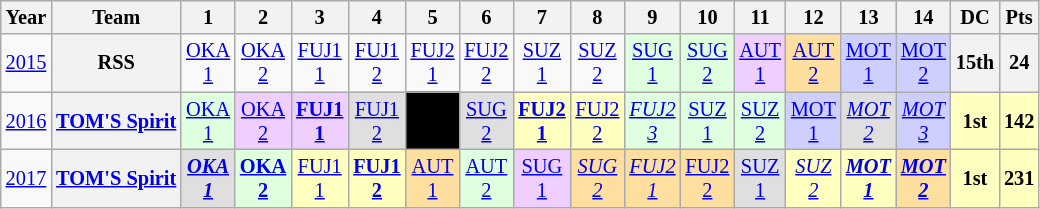<table class="wikitable" style="text-align:center; font-size:85%">
<tr>
<th>Year</th>
<th>Team</th>
<th>1</th>
<th>2</th>
<th>3</th>
<th>4</th>
<th>5</th>
<th>6</th>
<th>7</th>
<th>8</th>
<th>9</th>
<th>10</th>
<th>11</th>
<th>12</th>
<th>13</th>
<th>14</th>
<th>DC</th>
<th>Pts</th>
</tr>
<tr>
<td><a href='#'>2015</a></td>
<th nowrap>RSS</th>
<td><a href='#'>OKA<br>1</a></td>
<td><a href='#'>OKA<br>2</a></td>
<td><a href='#'>FUJ1<br>1</a></td>
<td><a href='#'>FUJ1<br>2</a></td>
<td><a href='#'>FUJ2<br>1</a></td>
<td><a href='#'>FUJ2<br>2</a></td>
<td><a href='#'>SUZ<br>1</a></td>
<td><a href='#'>SUZ<br>2</a></td>
<td style="background:#DFFFDF"><a href='#'>SUG<br>1</a><br></td>
<td style="background:#DFFFDF"><a href='#'>SUG<br>2</a><br></td>
<td style="background:#EFCFFF"><a href='#'>AUT<br>1</a><br></td>
<td style="background:#FFDF9F"><a href='#'>AUT<br>2</a><br></td>
<td style="background:#CFCFFF"><a href='#'>MOT<br>1</a><br></td>
<td style="background:#CFCFFF"><a href='#'>MOT<br>2</a><br></td>
<th>15th</th>
<th>24</th>
</tr>
<tr>
<td><a href='#'>2016</a></td>
<th nowrap><a href='#'>TOM'S Spirit</a></th>
<td style="background:#DFFFDF"><a href='#'>OKA<br>1</a><br></td>
<td style="background:#EFCFFF"><a href='#'>OKA<br>2</a><br></td>
<td style="background:#EFCFFF"><strong><a href='#'>FUJ1<br>1</a></strong><br></td>
<td style="background:#DFDFDF"><a href='#'>FUJ1<br>2</a><br></td>
<td style="background:#000000; color:white"><a href='#'></a><br></td>
<td style="background:#DFDFDF"><a href='#'>SUG<br>2</a><br></td>
<td style="background:#FFFFBF"><strong><a href='#'>FUJ2<br>1</a></strong><br></td>
<td style="background:#FFFFBF"><a href='#'>FUJ2<br>2</a><br></td>
<td style="background:#DFFFDF"><em><a href='#'>FUJ2<br>3</a></em><br></td>
<td style="background:#DFFFDF"><a href='#'>SUZ<br>1</a><br></td>
<td style="background:#DFFFDF"><a href='#'>SUZ<br>2</a><br></td>
<td style="background:#CFCFFF"><a href='#'>MOT<br>1</a><br></td>
<td style="background:#DFDFDF"><em><a href='#'>MOT<br>2</a></em><br></td>
<td style="background:#CFCFFF"><em><a href='#'>MOT<br>3</a></em><br></td>
<th style="background:#FFFFBF">1st</th>
<th style="background:#FFFFBF">142</th>
</tr>
<tr>
<td><a href='#'>2017</a></td>
<th nowrap><a href='#'>TOM'S Spirit</a></th>
<td style="background:#DFDFDF"><strong><em><a href='#'>OKA<br>1</a></em></strong><br></td>
<td style="background:#DFFFDF"><strong><a href='#'>OKA<br>2</a></strong><br></td>
<td style="background:#FFFFBF"><a href='#'>FUJ1<br>1</a><br></td>
<td style="background:#FFFFBF"><strong><a href='#'>FUJ1<br>2</a></strong><br></td>
<td style="background:#FFDF9F"><a href='#'>AUT<br>1</a><br></td>
<td style="background:#DFFFDF"><a href='#'>AUT<br>2</a><br></td>
<td style="background:#EFCFFF"><a href='#'>SUG<br>1</a><br></td>
<td style="background:#FFDF9F"><em><a href='#'>SUG<br>2</a></em><br></td>
<td style="background:#FFDF9F"><em><a href='#'>FUJ2<br>1</a></em><br></td>
<td style="background:#FFDF9F"><a href='#'>FUJ2<br>2</a><br></td>
<td style="background:#DFDFDF"><a href='#'>SUZ<br>1</a><br></td>
<td style="background:#FFFFBF"><em><a href='#'>SUZ<br>2</a></em><br></td>
<td style="background:#FFFFBF"><strong><em><a href='#'>MOT<br>1</a></em></strong><br></td>
<td style="background:#FFDF9F"><strong><em><a href='#'>MOT<br>2</a></em></strong><br></td>
<th style="background:#FFFFBF">1st</th>
<th style="background:#FFFFBF">231</th>
</tr>
</table>
